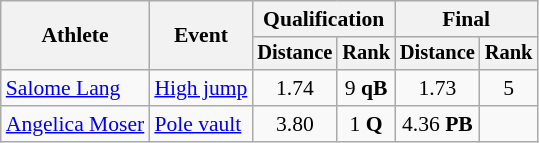<table class=wikitable style="font-size:90%">
<tr>
<th rowspan=2>Athlete</th>
<th rowspan=2>Event</th>
<th colspan=2>Qualification</th>
<th colspan=2>Final</th>
</tr>
<tr style="font-size:95%">
<th>Distance</th>
<th>Rank</th>
<th>Distance</th>
<th>Rank</th>
</tr>
<tr align=center>
<td align=left><a href='#'>Salome Lang</a></td>
<td align=left><a href='#'>High jump</a></td>
<td>1.74</td>
<td>9 <strong>qB</strong></td>
<td>1.73</td>
<td>5</td>
</tr>
<tr align=center>
<td align=left><a href='#'>Angelica Moser</a></td>
<td align=left><a href='#'>Pole vault</a></td>
<td>3.80</td>
<td>1 <strong>Q</strong></td>
<td>4.36 <strong>PB</strong></td>
<td></td>
</tr>
</table>
